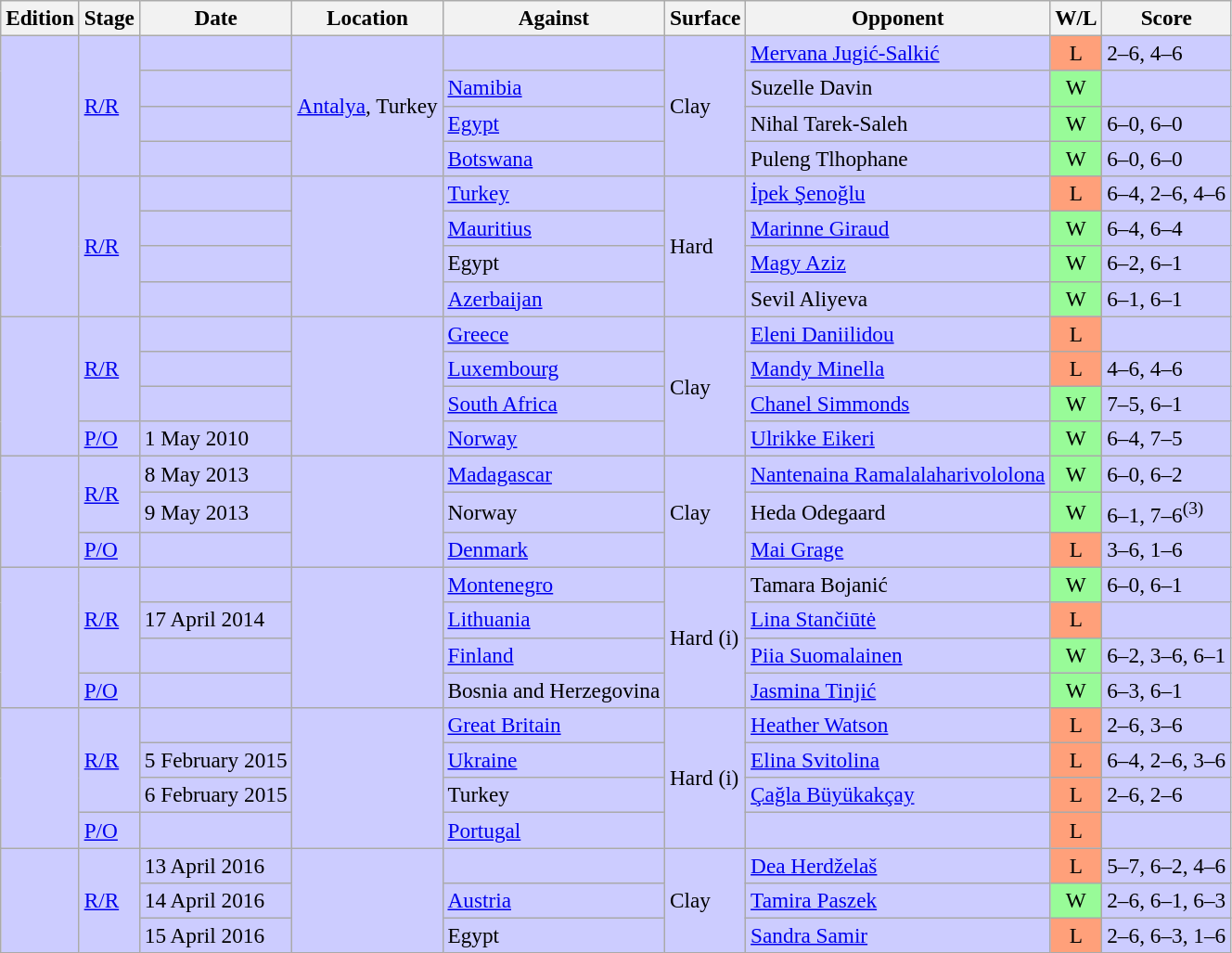<table class=wikitable style=font-size:97%>
<tr>
<th>Edition</th>
<th>Stage</th>
<th>Date</th>
<th>Location</th>
<th>Against</th>
<th>Surface</th>
<th>Opponent</th>
<th>W/L</th>
<th>Score</th>
</tr>
<tr style="background:#ccf;">
<td rowspan="4"></td>
<td rowspan="4"><a href='#'>R/R</a></td>
<td></td>
<td rowspan="4"><a href='#'>Antalya</a>, Turkey</td>
<td> </td>
<td rowspan="4">Clay</td>
<td> <a href='#'>Mervana Jugić-Salkić</a></td>
<td style="text-align:center; background:#ffa07a;">L</td>
<td>2–6, 4–6</td>
</tr>
<tr style="background:#ccf;">
<td></td>
<td> <a href='#'>Namibia</a></td>
<td> Suzelle Davin</td>
<td style="text-align:center; background:#98fb98;">W</td>
<td></td>
</tr>
<tr style="background:#ccf;">
<td></td>
<td> <a href='#'>Egypt</a></td>
<td> Nihal Tarek-Saleh</td>
<td style="text-align:center; background:#98fb98;">W</td>
<td>6–0, 6–0</td>
</tr>
<tr style="background:#ccf;">
<td></td>
<td> <a href='#'>Botswana</a></td>
<td> Puleng Tlhophane</td>
<td style="text-align:center; background:#98fb98;">W</td>
<td>6–0, 6–0</td>
</tr>
<tr style="background:#ccf;">
<td rowspan="4"></td>
<td rowspan="4"><a href='#'>R/R</a></td>
<td></td>
<td rowspan="4"></td>
<td> <a href='#'>Turkey</a></td>
<td rowspan="4">Hard</td>
<td> <a href='#'>İpek Şenoğlu</a></td>
<td style="text-align:center; background:#ffa07a;">L</td>
<td>6–4, 2–6, 4–6</td>
</tr>
<tr style="background:#ccf;">
<td></td>
<td> <a href='#'>Mauritius</a></td>
<td> <a href='#'>Marinne Giraud</a></td>
<td style="text-align:center; background:#98fb98;">W</td>
<td>6–4, 6–4</td>
</tr>
<tr style="background:#ccf;">
<td></td>
<td> Egypt</td>
<td> <a href='#'>Magy Aziz</a></td>
<td style="text-align:center; background:#98fb98;">W</td>
<td>6–2, 6–1</td>
</tr>
<tr style="background:#ccf;">
<td></td>
<td> <a href='#'>Azerbaijan</a></td>
<td> Sevil Aliyeva</td>
<td style="text-align:center; background:#98fb98;">W</td>
<td>6–1, 6–1</td>
</tr>
<tr style="background:#ccf;">
<td rowspan="4"></td>
<td rowspan="3"><a href='#'>R/R</a></td>
<td></td>
<td rowspan="4"></td>
<td> <a href='#'>Greece</a></td>
<td rowspan="4">Clay</td>
<td> <a href='#'>Eleni Daniilidou</a></td>
<td style="text-align:center; background:#ffa07a;">L</td>
<td></td>
</tr>
<tr style="background:#ccf;">
<td></td>
<td> <a href='#'>Luxembourg</a></td>
<td> <a href='#'>Mandy Minella</a></td>
<td style="text-align:center; background:#ffa07a;">L</td>
<td>4–6, 4–6</td>
</tr>
<tr style="background:#ccf;">
<td></td>
<td> <a href='#'>South Africa</a></td>
<td> <a href='#'>Chanel Simmonds</a></td>
<td style="text-align:center; background:#98fb98;">W</td>
<td>7–5, 6–1</td>
</tr>
<tr style="background:#ccf;">
<td rowspan="1"><a href='#'>P/O</a></td>
<td>1 May 2010</td>
<td> <a href='#'>Norway</a></td>
<td> <a href='#'>Ulrikke Eikeri</a></td>
<td style="text-align:center; background:#98fb98;">W</td>
<td>6–4, 7–5</td>
</tr>
<tr style="background:#ccf;">
<td rowspan="3"></td>
<td rowspan="2"><a href='#'>R/R</a></td>
<td>8 May 2013</td>
<td rowspan="3"></td>
<td> <a href='#'>Madagascar</a></td>
<td rowspan="3">Clay</td>
<td> <a href='#'>Nantenaina Ramalalaharivololona</a></td>
<td style="text-align:center; background:#98fb98;">W</td>
<td>6–0, 6–2</td>
</tr>
<tr style="background:#ccf;">
<td>9 May 2013</td>
<td> Norway</td>
<td> Heda Odegaard</td>
<td style="text-align:center; background:#98fb98;">W</td>
<td>6–1, 7–6<sup>(3)</sup></td>
</tr>
<tr style="background:#ccf;">
<td rowspan="1"><a href='#'>P/O</a></td>
<td></td>
<td> <a href='#'>Denmark</a></td>
<td> <a href='#'>Mai Grage</a></td>
<td style="text-align:center; background:#ffa07a;">L</td>
<td>3–6, 1–6</td>
</tr>
<tr style="background:#ccf;">
<td rowspan="4"></td>
<td rowspan="3"><a href='#'>R/R</a></td>
<td></td>
<td rowspan="4"></td>
<td> <a href='#'>Montenegro</a></td>
<td rowspan="4">Hard (i)</td>
<td> Tamara Bojanić</td>
<td style="text-align:center; background:#98fb98;">W</td>
<td>6–0, 6–1</td>
</tr>
<tr style="background:#ccf;">
<td>17 April 2014</td>
<td> <a href='#'>Lithuania</a></td>
<td> <a href='#'>Lina Stančiūtė</a></td>
<td style="text-align:center; background:#ffa07a;">L</td>
<td></td>
</tr>
<tr style="background:#ccf;">
<td></td>
<td> <a href='#'>Finland</a></td>
<td> <a href='#'>Piia Suomalainen</a></td>
<td style="text-align:center; background:#98fb98;">W</td>
<td>6–2, 3–6, 6–1</td>
</tr>
<tr style="background:#ccf;">
<td rowspan="1"><a href='#'>P/O</a></td>
<td></td>
<td> Bosnia and Herzegovina</td>
<td> <a href='#'>Jasmina Tinjić</a></td>
<td style="text-align:center; background:#98fb98;">W</td>
<td>6–3, 6–1</td>
</tr>
<tr style="background:#ccf;">
<td rowspan="4"></td>
<td rowspan="3"><a href='#'>R/R</a></td>
<td></td>
<td rowspan="4"></td>
<td> <a href='#'>Great Britain</a></td>
<td rowspan="4">Hard (i)</td>
<td> <a href='#'>Heather Watson</a></td>
<td style="text-align:center; background:#ffa07a;">L</td>
<td>2–6, 3–6</td>
</tr>
<tr style="background:#ccf;">
<td>5 February 2015</td>
<td> <a href='#'>Ukraine</a></td>
<td> <a href='#'>Elina Svitolina</a></td>
<td style="text-align:center; background:#ffa07a;">L</td>
<td>6–4, 2–6, 3–6</td>
</tr>
<tr style="background:#ccf;">
<td>6 February 2015</td>
<td> Turkey</td>
<td> <a href='#'>Çağla Büyükakçay</a></td>
<td style="text-align:center; background:#ffa07a;">L</td>
<td>2–6, 2–6</td>
</tr>
<tr style="background:#ccf;">
<td rowspan="1"><a href='#'>P/O</a></td>
<td></td>
<td> <a href='#'>Portugal</a></td>
<td> </td>
<td style="text-align:center; background:#ffa07a;">L</td>
<td></td>
</tr>
<tr style="background:#ccf;">
<td rowspan="3"></td>
<td rowspan="3"><a href='#'>R/R</a></td>
<td>13 April 2016</td>
<td rowspan="3"></td>
<td> </td>
<td rowspan="3">Clay</td>
<td> <a href='#'>Dea Herdželaš</a></td>
<td style="text-align:center; background:#ffa07a;">L</td>
<td>5–7, 6–2, 4–6</td>
</tr>
<tr style="background:#ccf;">
<td>14 April 2016</td>
<td> <a href='#'>Austria</a></td>
<td> <a href='#'>Tamira Paszek</a></td>
<td style="text-align:center; background:#98fb98;">W</td>
<td>2–6, 6–1, 6–3</td>
</tr>
<tr style="background:#ccf;">
<td>15 April 2016</td>
<td> Egypt</td>
<td> <a href='#'>Sandra Samir</a></td>
<td style="text-align:center; background:#ffa07a;">L</td>
<td>2–6, 6–3, 1–6</td>
</tr>
</table>
